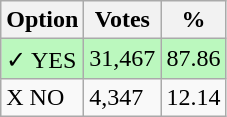<table class="wikitable">
<tr>
<th>Option</th>
<th>Votes</th>
<th>%</th>
</tr>
<tr>
<td style=background:#bbf8be>✓ YES</td>
<td style=background:#bbf8be>31,467</td>
<td style=background:#bbf8be>87.86</td>
</tr>
<tr>
<td>X NO</td>
<td>4,347</td>
<td>12.14</td>
</tr>
</table>
